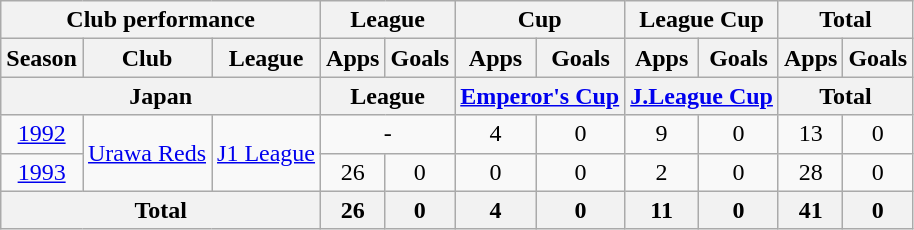<table class="wikitable" style="text-align:center;">
<tr>
<th colspan=3>Club performance</th>
<th colspan=2>League</th>
<th colspan=2>Cup</th>
<th colspan=2>League Cup</th>
<th colspan=2>Total</th>
</tr>
<tr>
<th>Season</th>
<th>Club</th>
<th>League</th>
<th>Apps</th>
<th>Goals</th>
<th>Apps</th>
<th>Goals</th>
<th>Apps</th>
<th>Goals</th>
<th>Apps</th>
<th>Goals</th>
</tr>
<tr>
<th colspan=3>Japan</th>
<th colspan=2>League</th>
<th colspan=2><a href='#'>Emperor's Cup</a></th>
<th colspan=2><a href='#'>J.League Cup</a></th>
<th colspan=2>Total</th>
</tr>
<tr>
<td><a href='#'>1992</a></td>
<td rowspan="2"><a href='#'>Urawa Reds</a></td>
<td rowspan="2"><a href='#'>J1 League</a></td>
<td colspan="2">-</td>
<td>4</td>
<td>0</td>
<td>9</td>
<td>0</td>
<td>13</td>
<td>0</td>
</tr>
<tr>
<td><a href='#'>1993</a></td>
<td>26</td>
<td>0</td>
<td>0</td>
<td>0</td>
<td>2</td>
<td>0</td>
<td>28</td>
<td>0</td>
</tr>
<tr>
<th colspan=3>Total</th>
<th>26</th>
<th>0</th>
<th>4</th>
<th>0</th>
<th>11</th>
<th>0</th>
<th>41</th>
<th>0</th>
</tr>
</table>
